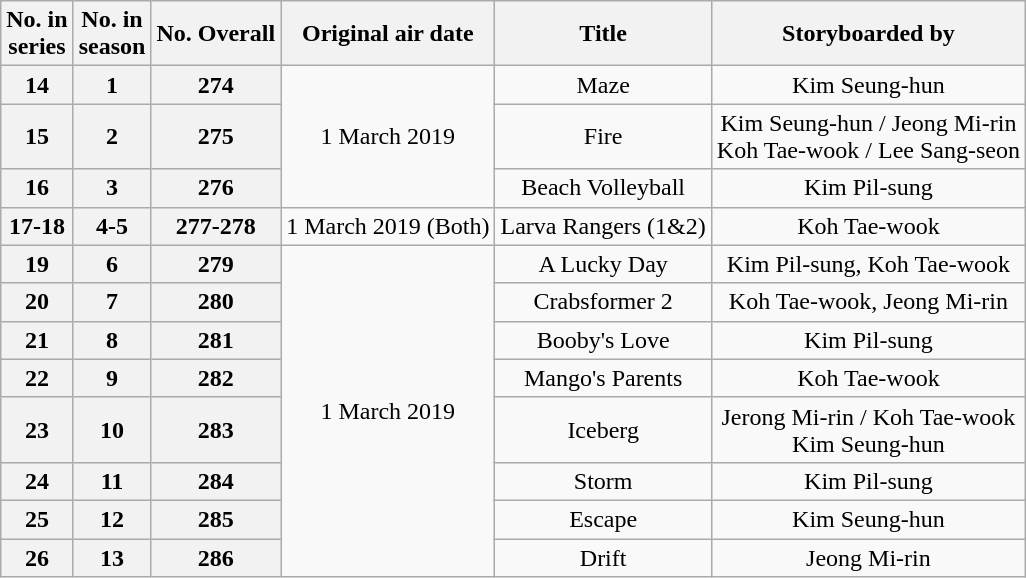<table class="wikitable" style="text-align:center">
<tr>
<th>No. in<br>series</th>
<th>No. in<br>season</th>
<th>No. Overall</th>
<th>Original air date</th>
<th>Title</th>
<th>Storyboarded by</th>
</tr>
<tr>
<th>14</th>
<th>1</th>
<th>274</th>
<td rowspan="3">1 March 2019</td>
<td>Maze</td>
<td>Kim Seung-hun</td>
</tr>
<tr>
<th>15</th>
<th>2</th>
<th>275</th>
<td>Fire</td>
<td>Kim Seung-hun / Jeong Mi-rin<br>Koh Tae-wook / Lee Sang-seon</td>
</tr>
<tr>
<th>16</th>
<th>3</th>
<th>276</th>
<td>Beach Volleyball</td>
<td>Kim Pil-sung</td>
</tr>
<tr>
<th>17-18</th>
<th>4-5</th>
<th>277-278</th>
<td>1 March 2019 (Both)</td>
<td>Larva Rangers (1&2)</td>
<td>Koh Tae-wook</td>
</tr>
<tr>
<th>19</th>
<th>6</th>
<th>279</th>
<td rowspan="8">1 March 2019</td>
<td>A Lucky Day</td>
<td>Kim Pil-sung, Koh Tae-wook</td>
</tr>
<tr>
<th>20</th>
<th>7</th>
<th>280</th>
<td>Crabsformer 2</td>
<td>Koh Tae-wook, Jeong Mi-rin</td>
</tr>
<tr>
<th>21</th>
<th>8</th>
<th>281</th>
<td>Booby's Love</td>
<td>Kim Pil-sung</td>
</tr>
<tr>
<th>22</th>
<th>9</th>
<th>282</th>
<td>Mango's Parents</td>
<td>Koh Tae-wook</td>
</tr>
<tr>
<th>23</th>
<th>10</th>
<th>283</th>
<td>Iceberg</td>
<td>Jerong Mi-rin / Koh Tae-wook<br>Kim Seung-hun</td>
</tr>
<tr>
<th>24</th>
<th>11</th>
<th>284</th>
<td>Storm</td>
<td>Kim Pil-sung</td>
</tr>
<tr>
<th>25</th>
<th>12</th>
<th>285</th>
<td>Escape</td>
<td>Kim Seung-hun</td>
</tr>
<tr>
<th>26</th>
<th>13</th>
<th>286</th>
<td>Drift</td>
<td>Jeong Mi-rin</td>
</tr>
</table>
